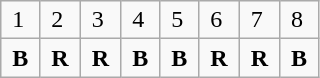<table class="wikitable">
<tr>
<td> 1 </td>
<td> 2 </td>
<td> 3 </td>
<td> 4 </td>
<td> 5 </td>
<td> 6 </td>
<td> 7 </td>
<td> 8 </td>
</tr>
<tr>
<td> <strong><span>B</span></strong> </td>
<td> <strong><span>R</span></strong> </td>
<td> <strong><span>R</span></strong> </td>
<td> <strong><span>B</span></strong> </td>
<td> <strong><span>B</span></strong> </td>
<td> <strong><span>R</span></strong> </td>
<td> <strong><span>R</span></strong> </td>
<td> <strong><span>B</span></strong> </td>
</tr>
</table>
